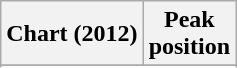<table class="wikitable">
<tr>
<th>Chart (2012)</th>
<th>Peak<br>position</th>
</tr>
<tr>
</tr>
<tr>
</tr>
</table>
